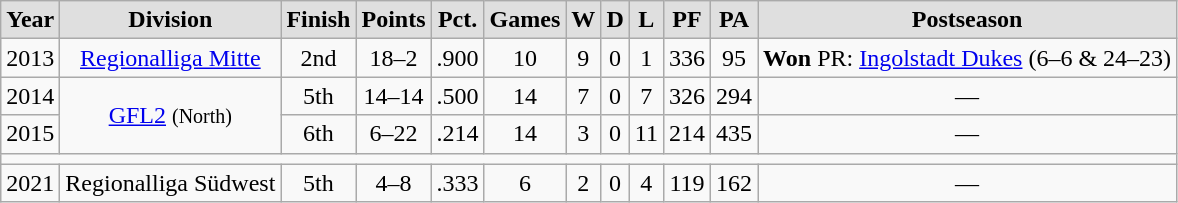<table class="wikitable" style="text-align:center">
<tr style="background:#DFDFDF; font-weight:bold">
<td>Year</td>
<td>Division</td>
<td>Finish</td>
<td>Points</td>
<td>Pct.</td>
<td>Games</td>
<td>W</td>
<td>D</td>
<td>L</td>
<td>PF</td>
<td>PA</td>
<td>Postseason</td>
</tr>
<tr>
<td>2013</td>
<td><a href='#'>Regionalliga Mitte</a></td>
<td>2nd</td>
<td>18–2</td>
<td>.900</td>
<td>10</td>
<td>9</td>
<td>0</td>
<td>1</td>
<td>336</td>
<td>95</td>
<td style="text-align:left"><strong>Won</strong> PR: <a href='#'>Ingolstadt Dukes</a> (6–6 & 24–23)</td>
</tr>
<tr>
<td>2014</td>
<td rowspan="2"><a href='#'>GFL2</a> <small>(North)</small></td>
<td>5th</td>
<td>14–14</td>
<td>.500</td>
<td>14</td>
<td>7</td>
<td>0</td>
<td>7</td>
<td>326</td>
<td>294</td>
<td>—</td>
</tr>
<tr>
<td>2015</td>
<td>6th</td>
<td>6–22</td>
<td>.214</td>
<td>14</td>
<td>3</td>
<td>0</td>
<td>11</td>
<td>214</td>
<td>435</td>
<td>—</td>
</tr>
<tr>
<td colspan="12"></td>
</tr>
<tr>
<td>2021</td>
<td>Regionalliga Südwest</td>
<td>5th</td>
<td>4–8</td>
<td>.333</td>
<td>6</td>
<td>2</td>
<td>0</td>
<td>4</td>
<td>119</td>
<td>162</td>
<td>—</td>
</tr>
</table>
